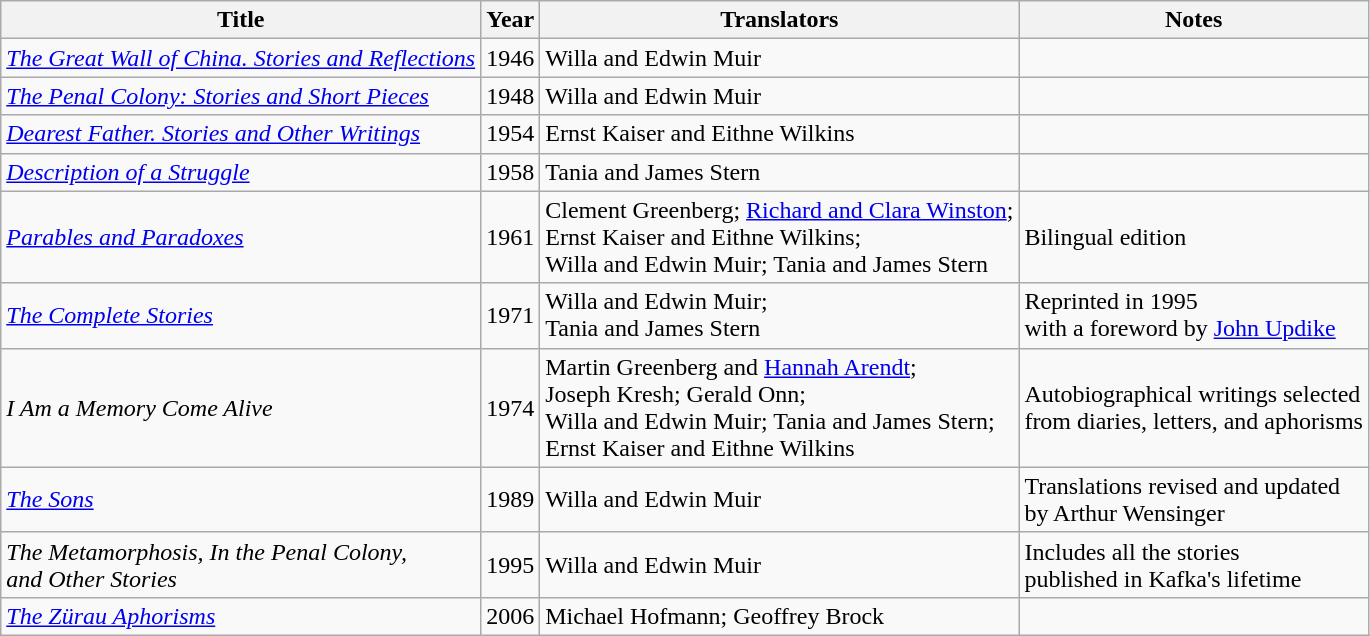<table class="wikitable">
<tr>
<th>Title</th>
<th>Year</th>
<th>Translators</th>
<th>Notes</th>
</tr>
<tr>
<td><em><a href='#'>The Great Wall of China. Stories and Reflections</a></em></td>
<td>1946</td>
<td>Willa and Edwin Muir</td>
<td></td>
</tr>
<tr>
<td><em><a href='#'>The Penal Colony: Stories and Short Pieces</a></em></td>
<td>1948</td>
<td>Willa and Edwin Muir</td>
<td></td>
</tr>
<tr>
<td><em><a href='#'>Dearest Father. Stories and Other Writings</a></em></td>
<td>1954</td>
<td>Ernst Kaiser and Eithne Wilkins</td>
<td></td>
</tr>
<tr>
<td><em><a href='#'>Description of a Struggle</a></em></td>
<td>1958</td>
<td>Tania and James Stern</td>
<td></td>
</tr>
<tr>
<td><em><a href='#'>Parables and Paradoxes</a></em></td>
<td>1961</td>
<td>Clement Greenberg; <a href='#'>Richard and Clara Winston</a>;<br>Ernst Kaiser and Eithne Wilkins;<br>Willa and Edwin Muir; Tania and James Stern<br></td>
<td>Bilingual edition</td>
</tr>
<tr>
<td><em><a href='#'>The Complete Stories</a></em></td>
<td>1971</td>
<td>Willa and Edwin Muir;<br>Tania and James Stern</td>
<td>Reprinted in 1995<br>with a foreword by <a href='#'>John Updike</a></td>
</tr>
<tr>
<td><em>I Am a Memory Come Alive</em></td>
<td>1974</td>
<td>Martin Greenberg and <a href='#'>Hannah Arendt</a>;<br>Joseph Kresh; Gerald Onn;<br>Willa and Edwin Muir; Tania and James Stern;<br>Ernst Kaiser and Eithne Wilkins</td>
<td>Autobiographical writings selected<br>from diaries, letters, and aphorisms</td>
</tr>
<tr>
<td><em><a href='#'>The Sons</a></em></td>
<td>1989</td>
<td>Willa and Edwin Muir</td>
<td>Translations revised and updated<br>by Arthur Wensinger</td>
</tr>
<tr>
<td><em>The Metamorphosis, In the Penal Colony,</em><br><em>and Other Stories</em></td>
<td>1995</td>
<td>Willa and Edwin Muir</td>
<td>Includes all the stories<br>published in Kafka's lifetime</td>
</tr>
<tr>
<td><em><a href='#'>The Zürau Aphorisms</a></em></td>
<td>2006</td>
<td>Michael Hofmann; Geoffrey Brock</td>
<td></td>
</tr>
</table>
